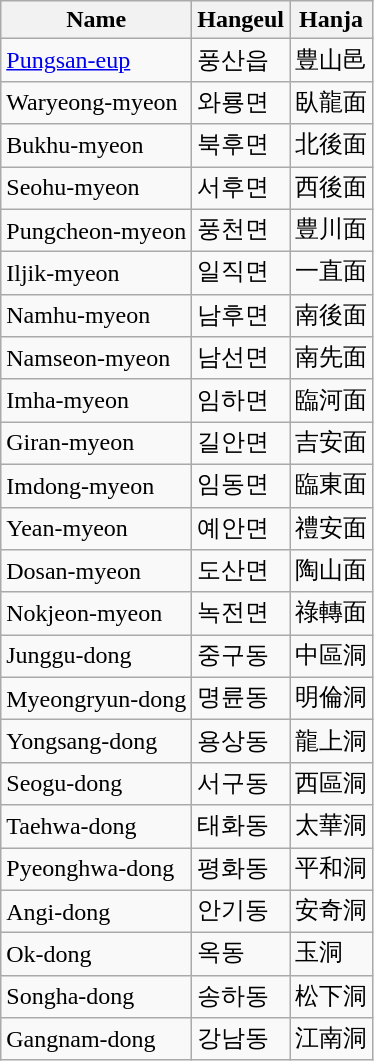<table class="wikitable sortable">
<tr>
<th>Name</th>
<th>Hangeul</th>
<th>Hanja</th>
</tr>
<tr>
<td><a href='#'>Pungsan-eup</a></td>
<td>풍산읍</td>
<td>豊山邑</td>
</tr>
<tr>
<td>Waryeong-myeon</td>
<td>와룡면</td>
<td>臥龍面</td>
</tr>
<tr>
<td>Bukhu-myeon</td>
<td>북후면</td>
<td>北後面</td>
</tr>
<tr>
<td>Seohu-myeon</td>
<td>서후면</td>
<td>西後面</td>
</tr>
<tr>
<td>Pungcheon-myeon</td>
<td>풍천면</td>
<td>豊川面</td>
</tr>
<tr>
<td>Iljik-myeon</td>
<td>일직면</td>
<td>一直面</td>
</tr>
<tr>
<td>Namhu-myeon</td>
<td>남후면</td>
<td>南後面</td>
</tr>
<tr>
<td>Namseon-myeon</td>
<td>남선면</td>
<td>南先面</td>
</tr>
<tr>
<td>Imha-myeon</td>
<td>임하면</td>
<td>臨河面</td>
</tr>
<tr>
<td>Giran-myeon</td>
<td>길안면</td>
<td>吉安面</td>
</tr>
<tr>
<td>Imdong-myeon</td>
<td>임동면</td>
<td>臨東面</td>
</tr>
<tr>
<td>Yean-myeon</td>
<td>예안면</td>
<td>禮安面</td>
</tr>
<tr>
<td>Dosan-myeon</td>
<td>도산면</td>
<td>陶山面</td>
</tr>
<tr>
<td>Nokjeon-myeon</td>
<td>녹전면</td>
<td>祿轉面</td>
</tr>
<tr>
<td>Junggu-dong</td>
<td>중구동</td>
<td>中區洞</td>
</tr>
<tr>
<td>Myeongryun-dong</td>
<td>명륜동</td>
<td>明倫洞</td>
</tr>
<tr>
<td>Yongsang-dong</td>
<td>용상동</td>
<td>龍上洞</td>
</tr>
<tr>
<td>Seogu-dong</td>
<td>서구동</td>
<td>西區洞</td>
</tr>
<tr>
<td>Taehwa-dong</td>
<td>태화동</td>
<td>太華洞</td>
</tr>
<tr>
<td>Pyeonghwa-dong</td>
<td>평화동</td>
<td>平和洞</td>
</tr>
<tr>
<td>Angi-dong</td>
<td>안기동</td>
<td>安奇洞</td>
</tr>
<tr>
<td>Ok-dong</td>
<td>옥동</td>
<td>玉洞</td>
</tr>
<tr>
<td>Songha-dong</td>
<td>송하동</td>
<td>松下洞</td>
</tr>
<tr>
<td>Gangnam-dong</td>
<td>강남동</td>
<td>江南洞</td>
</tr>
</table>
